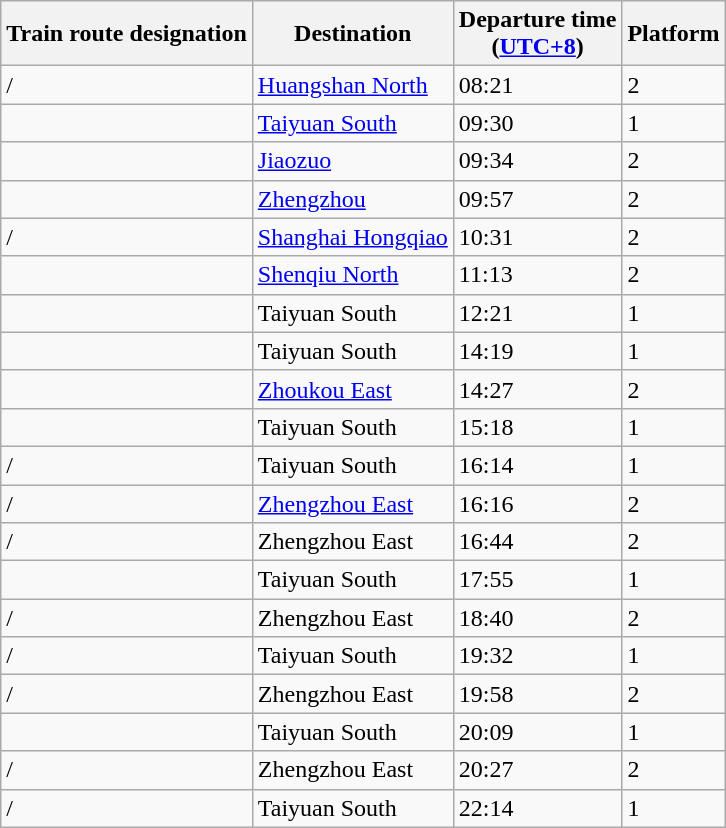<table class="wikitable sortable">
<tr>
<th>Train route designation</th>
<th>Destination</th>
<th>Departure time<br>(<a href='#'>UTC+8</a>)</th>
<th>Platform</th>
</tr>
<tr>
<td>/</td>
<td><a href='#'>Huangshan North</a></td>
<td>08:21</td>
<td>2</td>
</tr>
<tr>
<td></td>
<td><a href='#'>Taiyuan South</a></td>
<td>09:30</td>
<td>1</td>
</tr>
<tr>
<td></td>
<td><a href='#'>Jiaozuo</a></td>
<td>09:34</td>
<td>2</td>
</tr>
<tr>
<td></td>
<td><a href='#'>Zhengzhou</a></td>
<td>09:57</td>
<td>2</td>
</tr>
<tr>
<td>/</td>
<td><a href='#'>Shanghai Hongqiao</a></td>
<td>10:31</td>
<td>2</td>
</tr>
<tr>
<td></td>
<td><a href='#'>Shenqiu North</a></td>
<td>11:13</td>
<td>2</td>
</tr>
<tr>
<td></td>
<td>Taiyuan South</td>
<td>12:21</td>
<td>1</td>
</tr>
<tr>
<td></td>
<td>Taiyuan South</td>
<td>14:19</td>
<td>1</td>
</tr>
<tr>
<td></td>
<td><a href='#'>Zhoukou East</a></td>
<td>14:27</td>
<td>2</td>
</tr>
<tr>
<td></td>
<td>Taiyuan South</td>
<td>15:18</td>
<td>1</td>
</tr>
<tr>
<td>/</td>
<td>Taiyuan South</td>
<td>16:14</td>
<td>1</td>
</tr>
<tr>
<td>/</td>
<td><a href='#'>Zhengzhou East</a></td>
<td>16:16</td>
<td>2</td>
</tr>
<tr>
<td>/</td>
<td>Zhengzhou East</td>
<td>16:44</td>
<td>2</td>
</tr>
<tr>
<td></td>
<td>Taiyuan South</td>
<td>17:55</td>
<td>1</td>
</tr>
<tr>
<td>/</td>
<td>Zhengzhou East</td>
<td>18:40</td>
<td>2</td>
</tr>
<tr>
<td>/</td>
<td>Taiyuan South</td>
<td>19:32</td>
<td>1</td>
</tr>
<tr>
<td>/</td>
<td>Zhengzhou East</td>
<td>19:58</td>
<td>2</td>
</tr>
<tr>
<td></td>
<td>Taiyuan South</td>
<td>20:09</td>
<td>1</td>
</tr>
<tr>
<td>/</td>
<td>Zhengzhou East</td>
<td>20:27</td>
<td>2</td>
</tr>
<tr>
<td>/</td>
<td>Taiyuan South</td>
<td>22:14</td>
<td>1</td>
</tr>
</table>
